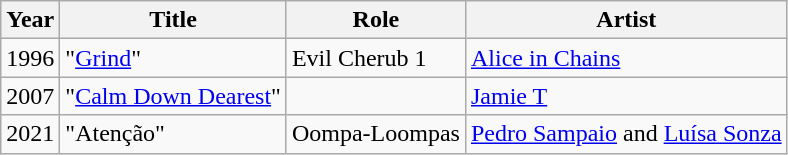<table class="wikitable sortable">
<tr>
<th>Year</th>
<th>Title</th>
<th>Role</th>
<th>Artist</th>
</tr>
<tr>
<td>1996</td>
<td>"<a href='#'>Grind</a>"</td>
<td>Evil Cherub 1</td>
<td><a href='#'>Alice in Chains</a></td>
</tr>
<tr>
<td>2007</td>
<td>"<a href='#'>Calm Down Dearest</a>"</td>
<td></td>
<td><a href='#'>Jamie T</a></td>
</tr>
<tr>
<td>2021</td>
<td>"Atenção"</td>
<td>Oompa-Loompas</td>
<td><a href='#'>Pedro Sampaio</a> and <a href='#'>Luísa Sonza</a></td>
</tr>
</table>
